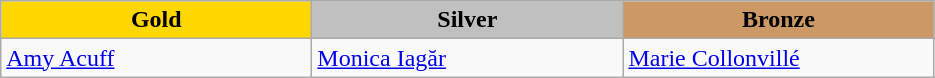<table class="wikitable" style="text-align:left">
<tr align="center">
<td width=200 bgcolor=gold><strong>Gold</strong></td>
<td width=200 bgcolor=silver><strong>Silver</strong></td>
<td width=200 bgcolor=CC9966><strong>Bronze</strong></td>
</tr>
<tr>
<td><a href='#'>Amy Acuff</a><br><em></em></td>
<td><a href='#'>Monica Iagăr</a><br><em></em></td>
<td><a href='#'>Marie Collonvillé</a><br><em></em></td>
</tr>
</table>
